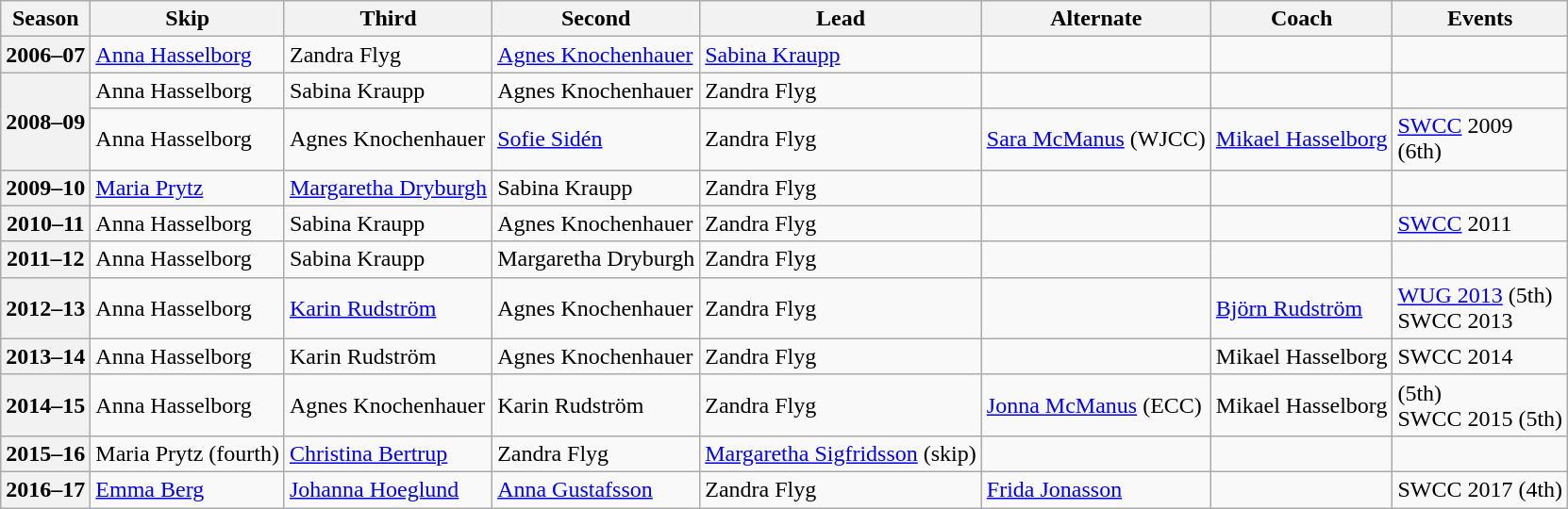<table class="wikitable">
<tr>
<th scope="col">Season</th>
<th scope="col">Skip</th>
<th scope="col">Third</th>
<th scope="col">Second</th>
<th scope="col">Lead</th>
<th scope="col">Alternate</th>
<th scope="col">Coach</th>
<th scope="col">Events</th>
</tr>
<tr>
<th scope="row">2006–07</th>
<td><a href='#'>Anna Hasselborg</a></td>
<td>Zandra Flyg</td>
<td><a href='#'>Agnes Knochenhauer</a></td>
<td><a href='#'>Sabina Kraupp</a></td>
<td></td>
<td></td>
<td></td>
</tr>
<tr>
<th scope="row" rowspan=2>2008–09</th>
<td>Anna Hasselborg</td>
<td>Sabina Kraupp</td>
<td>Agnes Knochenhauer</td>
<td>Zandra Flyg</td>
<td></td>
<td></td>
<td></td>
</tr>
<tr>
<td>Anna Hasselborg</td>
<td>Agnes Knochenhauer</td>
<td><a href='#'>Sofie Sidén</a></td>
<td>Zandra Flyg</td>
<td><a href='#'>Sara McManus</a> (WJCC)</td>
<td><a href='#'>Mikael Hasselborg</a></td>
<td><a href='#'>SWCC</a> 2009 <br> (6th)</td>
</tr>
<tr>
<th scope="row">2009–10</th>
<td><a href='#'>Maria Prytz</a></td>
<td><a href='#'>Margaretha Dryburgh</a></td>
<td>Sabina Kraupp</td>
<td>Zandra Flyg</td>
<td></td>
<td></td>
<td></td>
</tr>
<tr>
<th scope="row">2010–11</th>
<td>Anna Hasselborg</td>
<td>Sabina Kraupp</td>
<td>Agnes Knochenhauer</td>
<td>Zandra Flyg</td>
<td></td>
<td></td>
<td><a href='#'>SWCC</a> 2011 </td>
</tr>
<tr>
<th scope="row">2011–12</th>
<td>Anna Hasselborg</td>
<td>Sabina Kraupp</td>
<td>Margaretha Dryburgh</td>
<td>Zandra Flyg</td>
<td></td>
<td></td>
<td></td>
</tr>
<tr>
<th scope="row">2012–13</th>
<td>Anna Hasselborg</td>
<td><a href='#'>Karin Rudström</a></td>
<td>Agnes Knochenhauer</td>
<td>Zandra Flyg</td>
<td></td>
<td><a href='#'>Björn Rudström</a></td>
<td><a href='#'>WUG 2013</a> (5th)<br>SWCC 2013 </td>
</tr>
<tr>
<th scope="row">2013–14</th>
<td>Anna Hasselborg</td>
<td>Karin Rudström</td>
<td>Agnes Knochenhauer</td>
<td>Zandra Flyg</td>
<td></td>
<td>Mikael Hasselborg</td>
<td>SWCC 2014 </td>
</tr>
<tr>
<th scope="row">2014–15</th>
<td>Anna Hasselborg</td>
<td>Agnes Knochenhauer</td>
<td>Karin Rudström</td>
<td>Zandra Flyg</td>
<td><a href='#'>Jonna McManus</a> (ECC)</td>
<td>Mikael Hasselborg</td>
<td> (5th)<br>SWCC 2015 (5th)</td>
</tr>
<tr>
<th scope="row">2015–16</th>
<td>Maria Prytz (fourth)</td>
<td><a href='#'>Christina Bertrup</a></td>
<td>Zandra Flyg</td>
<td><a href='#'>Margaretha Sigfridsson</a> (skip)</td>
<td></td>
<td></td>
<td></td>
</tr>
<tr>
<th scope="row">2016–17</th>
<td><a href='#'>Emma Berg</a></td>
<td><a href='#'>Johanna Hoeglund</a></td>
<td><a href='#'>Anna Gustafsson</a></td>
<td>Zandra Flyg</td>
<td><a href='#'>Frida Jonasson</a></td>
<td></td>
<td>SWCC 2017 (4th)</td>
</tr>
</table>
